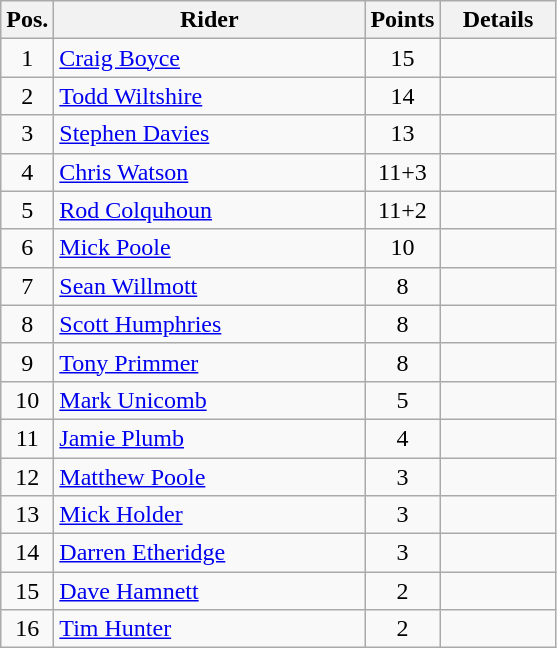<table class=wikitable>
<tr>
<th width=25px>Pos.</th>
<th width=200px>Rider</th>
<th width=40px>Points</th>
<th width=70px>Details</th>
</tr>
<tr align=center >
<td>1</td>
<td align=left><a href='#'>Craig Boyce</a></td>
<td>15</td>
<td></td>
</tr>
<tr align=center >
<td>2</td>
<td align=left><a href='#'>Todd Wiltshire</a></td>
<td>14</td>
<td></td>
</tr>
<tr align=center>
<td>3</td>
<td align=left><a href='#'>Stephen Davies</a></td>
<td>13</td>
<td></td>
</tr>
<tr align=center>
<td>4</td>
<td align=left><a href='#'>Chris Watson</a></td>
<td>11+3</td>
<td></td>
</tr>
<tr align=center>
<td>5</td>
<td align=left><a href='#'>Rod Colquhoun</a></td>
<td>11+2</td>
<td></td>
</tr>
<tr align=center>
<td>6</td>
<td align=left><a href='#'>Mick Poole</a></td>
<td>10</td>
<td></td>
</tr>
<tr align=center>
<td>7</td>
<td align=left><a href='#'>Sean Willmott</a></td>
<td>8</td>
<td></td>
</tr>
<tr align=center>
<td>8</td>
<td align=left><a href='#'>Scott Humphries</a></td>
<td>8</td>
<td></td>
</tr>
<tr align=center>
<td>9</td>
<td align=left><a href='#'>Tony Primmer</a></td>
<td>8</td>
<td></td>
</tr>
<tr align=center>
<td>10</td>
<td align=left><a href='#'>Mark Unicomb</a></td>
<td>5</td>
<td></td>
</tr>
<tr align=center>
<td>11</td>
<td align=left><a href='#'>Jamie Plumb</a></td>
<td>4</td>
<td></td>
</tr>
<tr align=center>
<td>12</td>
<td align=left><a href='#'>Matthew Poole</a></td>
<td>3</td>
<td></td>
</tr>
<tr align=center>
<td>13</td>
<td align=left><a href='#'>Mick Holder</a></td>
<td>3</td>
<td></td>
</tr>
<tr align=center>
<td>14</td>
<td align=left><a href='#'>Darren Etheridge</a></td>
<td>3</td>
<td></td>
</tr>
<tr align=center>
<td>15</td>
<td align=left><a href='#'>Dave Hamnett</a></td>
<td>2</td>
<td></td>
</tr>
<tr align=center>
<td>16</td>
<td align=left><a href='#'>Tim Hunter</a></td>
<td>2</td>
<td></td>
</tr>
</table>
